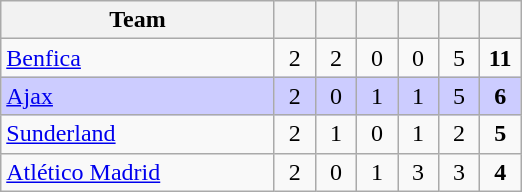<table class="wikitable" style="text-align: center;">
<tr>
<th style="width:175px;">Team</th>
<th width="20"></th>
<th width="20"></th>
<th width="20"></th>
<th width="20"></th>
<th width="20"></th>
<th width="20"></th>
</tr>
<tr bgcolor=>
<td align=left> <a href='#'>Benfica</a></td>
<td>2</td>
<td>2</td>
<td>0</td>
<td>0</td>
<td>5</td>
<td><strong>11</strong></td>
</tr>
<tr bgcolor=ccccff>
<td align=left> <a href='#'>Ajax</a></td>
<td>2</td>
<td>0</td>
<td>1</td>
<td>1</td>
<td>5</td>
<td><strong>6</strong></td>
</tr>
<tr bgcolor=>
<td align=left> <a href='#'>Sunderland</a></td>
<td>2</td>
<td>1</td>
<td>0</td>
<td>1</td>
<td>2</td>
<td><strong>5</strong></td>
</tr>
<tr bgcolor=>
<td align=left> <a href='#'>Atlético Madrid</a></td>
<td>2</td>
<td>0</td>
<td>1</td>
<td>3</td>
<td>3</td>
<td><strong>4</strong></td>
</tr>
</table>
